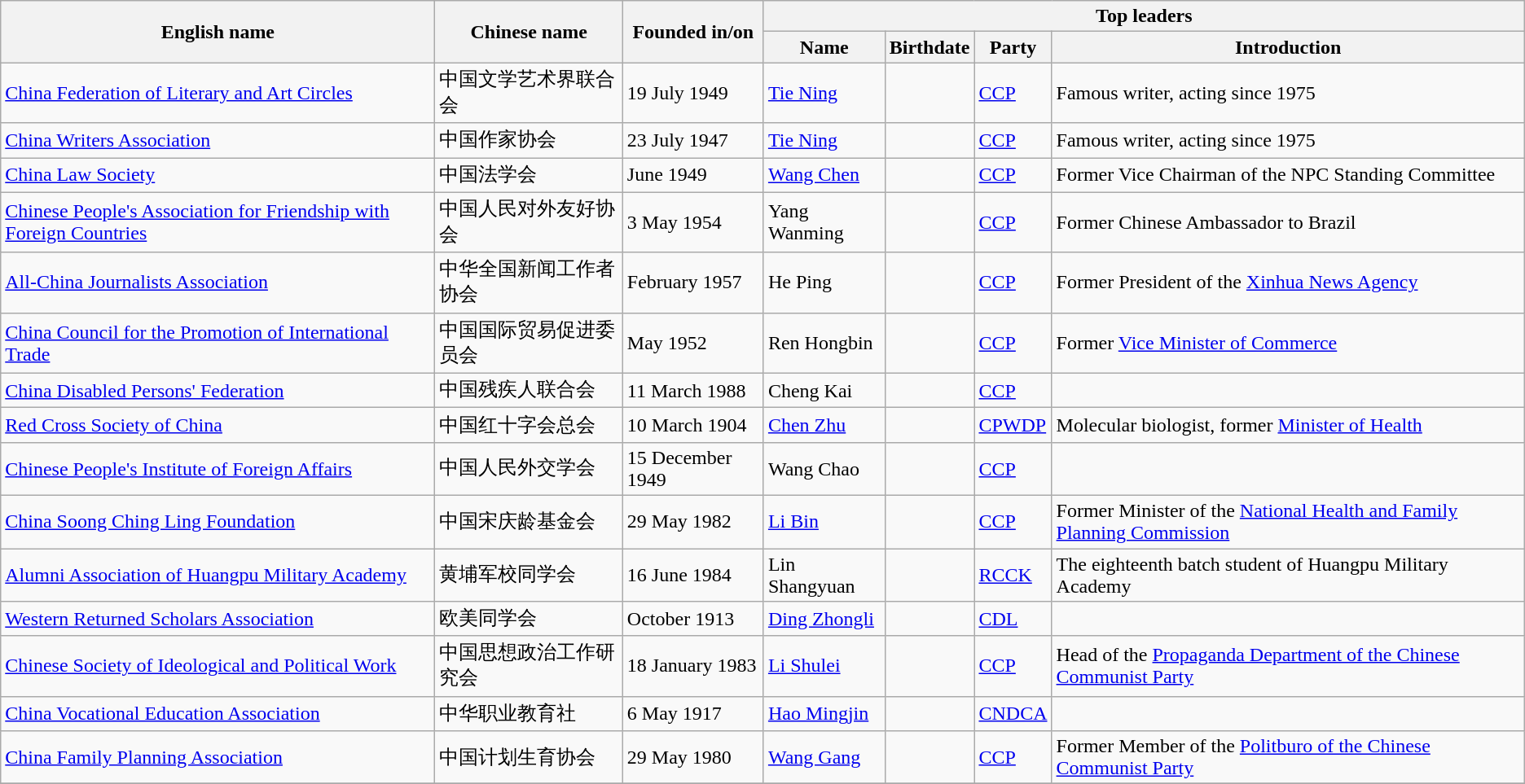<table class="wikitable" style="text-align: centre">
<tr>
<th rowspan="2">English name</th>
<th rowspan="2">Chinese name</th>
<th rowspan="2">Founded in/on</th>
<th colspan="4">Top leaders</th>
</tr>
<tr>
<th>Name</th>
<th>Birthdate</th>
<th>Party</th>
<th>Introduction</th>
</tr>
<tr>
<td><a href='#'>China Federation of Literary and Art Circles</a></td>
<td>中国文学艺术界联合会</td>
<td>19 July 1949</td>
<td><a href='#'>Tie Ning</a></td>
<td></td>
<td><a href='#'>CCP</a></td>
<td>Famous writer, acting since 1975</td>
</tr>
<tr>
<td><a href='#'>China Writers Association</a></td>
<td>中国作家协会</td>
<td>23 July 1947</td>
<td><a href='#'>Tie Ning</a></td>
<td></td>
<td><a href='#'>CCP</a></td>
<td>Famous writer, acting since 1975</td>
</tr>
<tr>
<td><a href='#'>China Law Society</a></td>
<td>中国法学会</td>
<td>June 1949</td>
<td><a href='#'>Wang Chen</a></td>
<td></td>
<td><a href='#'>CCP</a></td>
<td>Former Vice Chairman of the NPC Standing Committee</td>
</tr>
<tr>
<td><a href='#'>Chinese People's Association for Friendship with Foreign Countries</a></td>
<td>中国人民对外友好协会</td>
<td>3 May 1954</td>
<td>Yang Wanming</td>
<td></td>
<td><a href='#'>CCP</a></td>
<td>Former Chinese Ambassador to Brazil</td>
</tr>
<tr>
<td><a href='#'>All-China Journalists Association</a></td>
<td>中华全国新闻工作者协会</td>
<td>February 1957</td>
<td>He Ping</td>
<td></td>
<td><a href='#'>CCP</a></td>
<td>Former President of the <a href='#'>Xinhua News Agency</a></td>
</tr>
<tr>
<td><a href='#'>China Council for the Promotion of International Trade</a></td>
<td>中国国际贸易促进委员会</td>
<td>May 1952</td>
<td>Ren Hongbin</td>
<td></td>
<td><a href='#'>CCP</a></td>
<td>Former <a href='#'>Vice Minister of Commerce</a></td>
</tr>
<tr>
<td><a href='#'>China Disabled Persons' Federation</a></td>
<td>中国残疾人联合会</td>
<td>11 March 1988</td>
<td>Cheng Kai</td>
<td></td>
<td><a href='#'>CCP</a></td>
<td></td>
</tr>
<tr>
<td><a href='#'>Red Cross Society of China</a></td>
<td>中国红十字会总会</td>
<td>10 March 1904</td>
<td><a href='#'>Chen Zhu</a></td>
<td></td>
<td><a href='#'>CPWDP</a></td>
<td>Molecular biologist, former <a href='#'>Minister of Health</a></td>
</tr>
<tr>
<td><a href='#'>Chinese People's Institute of Foreign Affairs</a></td>
<td>中国人民外交学会</td>
<td>15 December 1949</td>
<td>Wang Chao</td>
<td></td>
<td><a href='#'>CCP</a></td>
<td></td>
</tr>
<tr>
<td><a href='#'>China Soong Ching Ling Foundation</a></td>
<td>中国宋庆龄基金会</td>
<td>29 May 1982</td>
<td><a href='#'>Li Bin</a></td>
<td></td>
<td><a href='#'>CCP</a></td>
<td>Former Minister of the <a href='#'>National Health and Family Planning Commission</a></td>
</tr>
<tr>
<td><a href='#'>Alumni Association of Huangpu Military Academy</a></td>
<td>黄埔军校同学会</td>
<td>16 June 1984</td>
<td>Lin Shangyuan</td>
<td></td>
<td><a href='#'>RCCK</a></td>
<td>The eighteenth batch student of Huangpu Military Academy</td>
</tr>
<tr>
<td><a href='#'>Western Returned Scholars Association</a></td>
<td>欧美同学会</td>
<td>October 1913</td>
<td><a href='#'>Ding Zhongli</a></td>
<td></td>
<td><a href='#'>CDL</a></td>
<td></td>
</tr>
<tr>
<td><a href='#'>Chinese Society of Ideological and Political Work</a></td>
<td>中国思想政治工作研究会</td>
<td>18 January 1983</td>
<td><a href='#'>Li Shulei</a></td>
<td></td>
<td><a href='#'>CCP</a></td>
<td>Head of the <a href='#'>Propaganda Department of the Chinese Communist Party</a></td>
</tr>
<tr>
<td><a href='#'>China Vocational Education Association</a></td>
<td>中华职业教育社</td>
<td>6 May 1917</td>
<td><a href='#'>Hao Mingjin</a></td>
<td></td>
<td><a href='#'>CNDCA</a></td>
<td></td>
</tr>
<tr>
<td><a href='#'>China Family Planning Association</a></td>
<td>中国计划生育协会</td>
<td>29 May 1980</td>
<td><a href='#'>Wang Gang</a></td>
<td></td>
<td><a href='#'>CCP</a></td>
<td>Former Member of the <a href='#'>Politburo of the Chinese Communist Party</a></td>
</tr>
<tr>
</tr>
</table>
